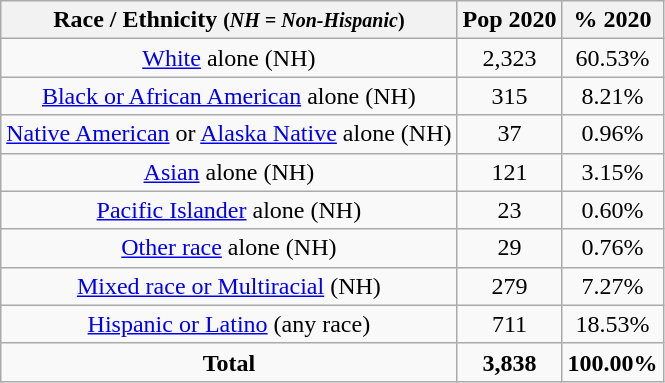<table class="wikitable"  style="text-align:center;">
<tr>
<th>Race / Ethnicity <small>(<em>NH = Non-Hispanic</em>)</small></th>
<th>Pop 2020</th>
<th>% 2020</th>
</tr>
<tr>
<td><a href='#'>White</a> alone (NH)</td>
<td>2,323</td>
<td>60.53%</td>
</tr>
<tr>
<td><a href='#'>Black or African American</a> alone (NH)</td>
<td>315</td>
<td>8.21%</td>
</tr>
<tr>
<td><a href='#'>Native American</a> or <a href='#'>Alaska Native</a> alone (NH)</td>
<td>37</td>
<td>0.96%</td>
</tr>
<tr>
<td><a href='#'>Asian</a> alone (NH)</td>
<td>121</td>
<td>3.15%</td>
</tr>
<tr>
<td><a href='#'>Pacific Islander</a> alone (NH)</td>
<td>23</td>
<td>0.60%</td>
</tr>
<tr>
<td><a href='#'>Other race</a> alone (NH)</td>
<td>29</td>
<td>0.76%</td>
</tr>
<tr>
<td><a href='#'>Mixed race or Multiracial</a> (NH)</td>
<td>279</td>
<td>7.27%</td>
</tr>
<tr>
<td><a href='#'>Hispanic or Latino</a> (any race)</td>
<td>711</td>
<td>18.53%</td>
</tr>
<tr>
<td><strong>Total</strong></td>
<td><strong>3,838</strong></td>
<td><strong>100.00%</strong></td>
</tr>
</table>
